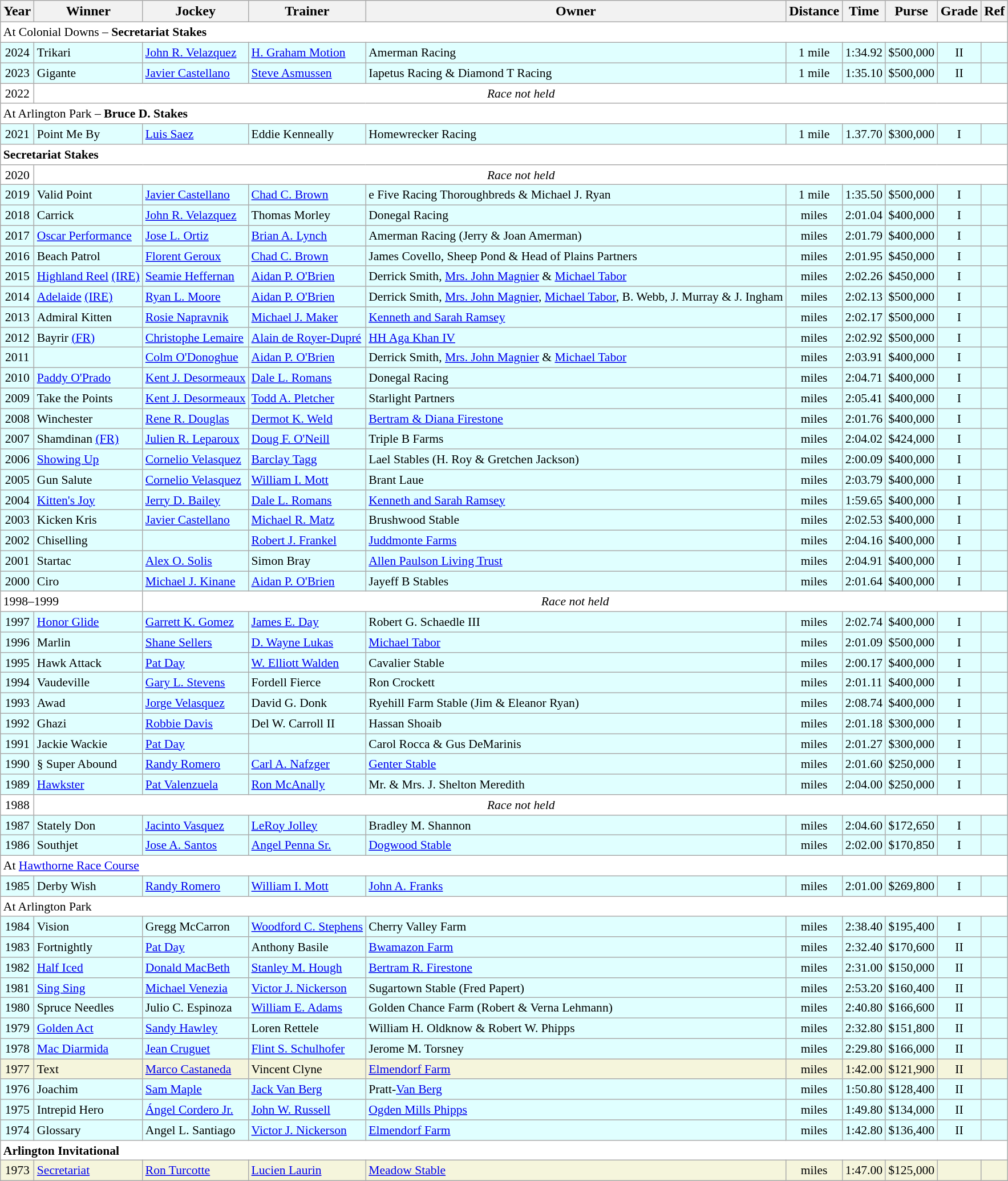<table class="wikitable sortable">
<tr>
<th>Year</th>
<th>Winner</th>
<th>Jockey</th>
<th>Trainer</th>
<th>Owner</th>
<th>Distance</th>
<th>Time</th>
<th>Purse</th>
<th>Grade</th>
<th>Ref</th>
</tr>
<tr style="font-size:90%; background-color:white">
<td align="left" colspan=11>At Colonial Downs – <strong>Secretariat Stakes</strong></td>
</tr>
<tr style="font-size:90%; background-color:lightcyan">
<td align=center>2024</td>
<td>Trikari</td>
<td><a href='#'>John R. Velazquez</a></td>
<td><a href='#'>H. Graham Motion</a></td>
<td>Amerman Racing</td>
<td align=center>1 mile</td>
<td align=center>1:34.92</td>
<td align=center>$500,000</td>
<td align=center>II</td>
<td></td>
</tr>
<tr style="font-size:90%; background-color:lightcyan">
<td align=center>2023</td>
<td>Gigante</td>
<td><a href='#'>Javier Castellano</a></td>
<td><a href='#'>Steve Asmussen</a></td>
<td>Iapetus Racing & Diamond T Racing</td>
<td align=center>1 mile</td>
<td align=center>1:35.10</td>
<td align=center>$500,000</td>
<td align=center>II</td>
<td></td>
</tr>
<tr style="font-size:90%; background-color:white">
<td align=center>2022</td>
<td align="center" colspan=9><em>Race not held</em></td>
</tr>
<tr style="font-size:90%; background-color:white">
<td align="left" colspan=10>At Arlington Park – <strong>Bruce D. Stakes</strong></td>
</tr>
<tr style="font-size:90%; background-color:lightcyan">
<td align=center>2021</td>
<td>Point Me By</td>
<td><a href='#'>Luis Saez</a></td>
<td>Eddie Kenneally</td>
<td>Homewrecker Racing</td>
<td align=center>1 mile</td>
<td align=center>1.37.70</td>
<td align=center>$300,000</td>
<td align=center>I</td>
<td></td>
</tr>
<tr style="font-size:90%; background-color:white">
<td align="left" colspan=10><strong>Secretariat Stakes</strong></td>
</tr>
<tr style="font-size:90%; background-color:white">
<td align=center>2020</td>
<td align="center" colspan=9><em>Race not held</em></td>
</tr>
<tr style="font-size:90%; background-color:lightcyan">
<td align=center>2019</td>
<td>Valid Point</td>
<td><a href='#'>Javier Castellano</a></td>
<td><a href='#'>Chad C. Brown</a></td>
<td>e Five Racing Thoroughbreds & Michael J. Ryan</td>
<td align=center>1 mile</td>
<td align=center>1:35.50</td>
<td align=center>$500,000</td>
<td align=center>I</td>
<td></td>
</tr>
<tr style="font-size:90%; background-color:lightcyan">
<td align=center>2018</td>
<td>Carrick</td>
<td><a href='#'>John R. Velazquez</a></td>
<td>Thomas Morley</td>
<td>Donegal Racing</td>
<td align=center> miles</td>
<td align=center>2:01.04</td>
<td align=center>$400,000</td>
<td align=center>I</td>
<td></td>
</tr>
<tr style="font-size:90%; background-color:lightcyan">
<td align=center>2017</td>
<td><a href='#'>Oscar Performance</a></td>
<td><a href='#'>Jose L. Ortiz</a></td>
<td><a href='#'>Brian A. Lynch</a></td>
<td>Amerman Racing (Jerry & Joan Amerman)</td>
<td align=center> miles</td>
<td align=center>2:01.79</td>
<td align=center>$400,000</td>
<td align=center>I</td>
<td></td>
</tr>
<tr style="font-size:90%; background-color:lightcyan">
<td align=center>2016</td>
<td>Beach Patrol</td>
<td><a href='#'>Florent Geroux</a></td>
<td><a href='#'>Chad C. Brown</a></td>
<td>James Covello, Sheep Pond & Head of Plains Partners</td>
<td align=center> miles</td>
<td align=center>2:01.95</td>
<td align=center>$450,000</td>
<td align=center>I</td>
<td></td>
</tr>
<tr style="font-size:90%; background-color:lightcyan">
<td align=center>2015</td>
<td><a href='#'>Highland Reel</a> <a href='#'>(IRE)</a></td>
<td><a href='#'>Seamie Heffernan</a></td>
<td><a href='#'>Aidan P. O'Brien</a></td>
<td>Derrick Smith, <a href='#'>Mrs. John Magnier</a> & <a href='#'>Michael Tabor</a></td>
<td align=center> miles</td>
<td align=center>2:02.26</td>
<td align=center>$450,000</td>
<td align=center>I</td>
<td></td>
</tr>
<tr style="font-size:90%; background-color:lightcyan">
<td align=center>2014</td>
<td><a href='#'>Adelaide</a>  <a href='#'>(IRE)</a></td>
<td><a href='#'>Ryan L. Moore</a></td>
<td><a href='#'>Aidan P. O'Brien</a></td>
<td>Derrick Smith, <a href='#'>Mrs. John Magnier</a>, <a href='#'>Michael Tabor</a>, B. Webb, J. Murray & J. Ingham</td>
<td align=center> miles</td>
<td align=center>2:02.13</td>
<td align=center>$500,000</td>
<td align=center>I</td>
<td></td>
</tr>
<tr style="font-size:90%; background-color:lightcyan">
<td align=center>2013</td>
<td>Admiral Kitten</td>
<td><a href='#'>Rosie Napravnik</a></td>
<td><a href='#'>Michael J. Maker</a></td>
<td><a href='#'>Kenneth and Sarah Ramsey</a></td>
<td align=center> miles</td>
<td align=center>2:02.17</td>
<td align=center>$500,000</td>
<td align=center>I</td>
<td></td>
</tr>
<tr style="font-size:90%; background-color:lightcyan">
<td align=center>2012</td>
<td>Bayrir <a href='#'>(FR)</a></td>
<td><a href='#'>Christophe Lemaire</a></td>
<td><a href='#'>Alain de Royer-Dupré</a></td>
<td><a href='#'>HH Aga Khan IV</a></td>
<td align=center> miles</td>
<td align=center>2:02.92</td>
<td align=center>$500,000</td>
<td align=center>I</td>
<td></td>
</tr>
<tr style="font-size:90%; background-color:lightcyan">
<td align=center>2011</td>
<td></td>
<td><a href='#'>Colm O'Donoghue</a></td>
<td><a href='#'>Aidan P. O'Brien</a></td>
<td>Derrick Smith, <a href='#'>Mrs. John Magnier</a> & <a href='#'>Michael Tabor</a></td>
<td align=center> miles</td>
<td align=center>2:03.91</td>
<td align=center>$400,000</td>
<td align=center>I</td>
<td></td>
</tr>
<tr style="font-size:90%; background-color:lightcyan">
<td align=center>2010</td>
<td><a href='#'>Paddy O'Prado</a></td>
<td><a href='#'>Kent J. Desormeaux</a></td>
<td><a href='#'>Dale L. Romans</a></td>
<td>Donegal Racing</td>
<td align=center> miles</td>
<td align=center>2:04.71</td>
<td align=center>$400,000</td>
<td align=center>I</td>
<td></td>
</tr>
<tr style="font-size:90%; background-color:lightcyan">
<td align=center>2009</td>
<td>Take the Points</td>
<td><a href='#'>Kent J. Desormeaux</a></td>
<td><a href='#'>Todd A. Pletcher</a></td>
<td>Starlight Partners</td>
<td align=center> miles</td>
<td align=center>2:05.41</td>
<td align=center>$400,000</td>
<td align=center>I</td>
<td></td>
</tr>
<tr style="font-size:90%; background-color:lightcyan">
<td align=center>2008</td>
<td>Winchester</td>
<td><a href='#'>Rene R. Douglas</a></td>
<td><a href='#'>Dermot K. Weld</a></td>
<td><a href='#'>Bertram & Diana Firestone</a></td>
<td align=center> miles</td>
<td align=center>2:01.76</td>
<td align=center>$400,000</td>
<td align=center>I</td>
<td></td>
</tr>
<tr style="font-size:90%; background-color:lightcyan">
<td align=center>2007</td>
<td>Shamdinan <a href='#'>(FR)</a></td>
<td><a href='#'>Julien R. Leparoux</a></td>
<td><a href='#'>Doug F. O'Neill</a></td>
<td>Triple B Farms</td>
<td align=center> miles</td>
<td align=center>2:04.02</td>
<td align=center>$424,000</td>
<td align=center>I</td>
<td></td>
</tr>
<tr style="font-size:90%; background-color:lightcyan">
<td align=center>2006</td>
<td><a href='#'>Showing Up</a></td>
<td><a href='#'>Cornelio Velasquez</a></td>
<td><a href='#'>Barclay Tagg</a></td>
<td>Lael Stables (H. Roy & Gretchen Jackson)</td>
<td align=center> miles</td>
<td align=center>2:00.09</td>
<td align=center>$400,000</td>
<td align=center>I</td>
<td></td>
</tr>
<tr style="font-size:90%; background-color:lightcyan">
<td align=center>2005</td>
<td>Gun Salute</td>
<td><a href='#'>Cornelio Velasquez</a></td>
<td><a href='#'>William I. Mott</a></td>
<td>Brant Laue</td>
<td align=center> miles</td>
<td align=center>2:03.79</td>
<td align=center>$400,000</td>
<td align=center>I</td>
<td></td>
</tr>
<tr style="font-size:90%; background-color:lightcyan">
<td align=center>2004</td>
<td><a href='#'>Kitten's Joy</a></td>
<td><a href='#'>Jerry D. Bailey</a></td>
<td><a href='#'>Dale L. Romans</a></td>
<td><a href='#'>Kenneth and Sarah Ramsey</a></td>
<td align=center> miles</td>
<td align=center>1:59.65</td>
<td align=center>$400,000</td>
<td align=center>I</td>
<td></td>
</tr>
<tr style="font-size:90%; background-color:lightcyan">
<td align=center>2003</td>
<td>Kicken Kris</td>
<td><a href='#'>Javier Castellano</a></td>
<td><a href='#'>Michael R. Matz</a></td>
<td>Brushwood Stable</td>
<td align=center> miles</td>
<td align=center>2:02.53</td>
<td align=center>$400,000</td>
<td align=center>I</td>
<td></td>
</tr>
<tr style="font-size:90%; background-color:lightcyan">
<td align=center>2002</td>
<td>Chiselling</td>
<td></td>
<td><a href='#'>Robert J. Frankel</a></td>
<td><a href='#'>Juddmonte Farms</a></td>
<td align=center> miles</td>
<td align=center>2:04.16</td>
<td align=center>$400,000</td>
<td align=center>I</td>
<td></td>
</tr>
<tr style="font-size:90%; background-color:lightcyan">
<td align=center>2001</td>
<td>Startac</td>
<td><a href='#'>Alex O. Solis</a></td>
<td>Simon Bray</td>
<td><a href='#'>Allen Paulson Living Trust</a></td>
<td align=center> miles</td>
<td align=center>2:04.91</td>
<td align=center>$400,000</td>
<td align=center>I</td>
<td></td>
</tr>
<tr style="font-size:90%; background-color:lightcyan">
<td align=center>2000</td>
<td>Ciro</td>
<td><a href='#'>Michael J. Kinane</a></td>
<td><a href='#'>Aidan P. O'Brien</a></td>
<td>Jayeff B Stables</td>
<td align=center> miles</td>
<td align=center>2:01.64</td>
<td align=center>$400,000</td>
<td align=center>I</td>
<td></td>
</tr>
<tr style="font-size:90%; background-color:white">
<td align="left" colspan=2>1998–1999</td>
<td align="center" colspan=9><em>Race not held</em></td>
</tr>
<tr style="font-size:90%; background-color:lightcyan">
<td align=center>1997</td>
<td><a href='#'>Honor Glide</a></td>
<td><a href='#'>Garrett K. Gomez</a></td>
<td><a href='#'>James E. Day</a></td>
<td>Robert G. Schaedle III</td>
<td align=center> miles</td>
<td align=center>2:02.74</td>
<td align=center>$400,000</td>
<td align=center>I</td>
<td></td>
</tr>
<tr style="font-size:90%; background-color:lightcyan">
<td align=center>1996</td>
<td>Marlin</td>
<td><a href='#'>Shane Sellers</a></td>
<td><a href='#'>D. Wayne Lukas</a></td>
<td><a href='#'>Michael Tabor</a></td>
<td align=center> miles</td>
<td align=center>2:01.09</td>
<td align=center>$500,000</td>
<td align=center>I</td>
<td></td>
</tr>
<tr style="font-size:90%; background-color:lightcyan">
<td align=center>1995</td>
<td>Hawk Attack</td>
<td><a href='#'>Pat Day</a></td>
<td><a href='#'>W. Elliott Walden</a></td>
<td>Cavalier Stable</td>
<td align=center> miles</td>
<td align=center>2:00.17</td>
<td align=center>$400,000</td>
<td align=center>I</td>
<td></td>
</tr>
<tr style="font-size:90%; background-color:lightcyan">
<td align=center>1994</td>
<td>Vaudeville</td>
<td><a href='#'>Gary L. Stevens</a></td>
<td>Fordell Fierce</td>
<td>Ron Crockett</td>
<td align=center> miles</td>
<td align=center>2:01.11</td>
<td align=center>$400,000</td>
<td align=center>I</td>
<td></td>
</tr>
<tr style="font-size:90%; background-color:lightcyan">
<td align=center>1993</td>
<td>Awad</td>
<td><a href='#'>Jorge Velasquez</a></td>
<td>David G. Donk</td>
<td>Ryehill Farm Stable (Jim & Eleanor Ryan)</td>
<td align=center> miles</td>
<td align=center>2:08.74</td>
<td align=center>$400,000</td>
<td align=center>I</td>
<td></td>
</tr>
<tr style="font-size:90%; background-color:lightcyan">
<td align=center>1992</td>
<td>Ghazi</td>
<td><a href='#'>Robbie Davis</a></td>
<td>Del W. Carroll II</td>
<td>Hassan Shoaib</td>
<td align=center> miles</td>
<td align=center>2:01.18</td>
<td align=center>$300,000</td>
<td align=center>I</td>
<td></td>
</tr>
<tr style="font-size:90%; background-color:lightcyan">
<td align=center>1991</td>
<td>Jackie Wackie</td>
<td><a href='#'>Pat Day</a></td>
<td></td>
<td>Carol Rocca & Gus DeMarinis</td>
<td align=center> miles</td>
<td align=center>2:01.27</td>
<td align=center>$300,000</td>
<td align=center>I</td>
<td></td>
</tr>
<tr style="font-size:90%; background-color:lightcyan">
<td align=center>1990</td>
<td>§ Super Abound</td>
<td><a href='#'>Randy Romero</a></td>
<td><a href='#'>Carl A. Nafzger</a></td>
<td><a href='#'>Genter Stable</a></td>
<td align=center> miles</td>
<td align=center>2:01.60</td>
<td align=center>$250,000</td>
<td align=center>I</td>
<td></td>
</tr>
<tr style="font-size:90%; background-color:lightcyan">
<td align=center>1989</td>
<td><a href='#'>Hawkster</a></td>
<td><a href='#'>Pat Valenzuela</a></td>
<td><a href='#'>Ron McAnally</a></td>
<td>Mr. & Mrs. J. Shelton Meredith</td>
<td align=center> miles</td>
<td align=center>2:04.00</td>
<td align=center>$250,000</td>
<td align=center>I</td>
<td></td>
</tr>
<tr style="font-size:90%; background-color:white">
<td align=center>1988</td>
<td align="center" colspan=9><em>Race not held</em></td>
</tr>
<tr style="font-size:90%; background-color:lightcyan">
<td align=center>1987</td>
<td>Stately Don</td>
<td><a href='#'>Jacinto Vasquez</a></td>
<td><a href='#'>LeRoy Jolley</a></td>
<td>Bradley M. Shannon</td>
<td align=center> miles</td>
<td align=center>2:04.60</td>
<td align=center>$172,650</td>
<td align=center>I</td>
<td></td>
</tr>
<tr style="font-size:90%; background-color:lightcyan">
<td align=center>1986</td>
<td>Southjet</td>
<td><a href='#'>Jose A. Santos</a></td>
<td><a href='#'>Angel Penna Sr.</a></td>
<td><a href='#'>Dogwood Stable</a></td>
<td align=center> miles</td>
<td align=center>2:02.00</td>
<td align=center>$170,850</td>
<td align=center>I</td>
<td></td>
</tr>
<tr style="font-size:90%; background-color:white">
<td align="left" colspan=10>At <a href='#'>Hawthorne Race Course</a></td>
</tr>
<tr style="font-size:90%; background-color:lightcyan">
<td align=center>1985</td>
<td>Derby Wish</td>
<td><a href='#'>Randy Romero</a></td>
<td><a href='#'>William I. Mott</a></td>
<td><a href='#'>John A. Franks</a></td>
<td align=center> miles</td>
<td align=center>2:01.00</td>
<td align=center>$269,800</td>
<td align=center>I</td>
<td></td>
</tr>
<tr style="font-size:90%; background-color:white">
<td align="left" colspan=10>At Arlington Park</td>
</tr>
<tr style="font-size:90%; background-color:lightcyan">
<td align=center>1984</td>
<td>Vision</td>
<td>Gregg McCarron</td>
<td><a href='#'>Woodford C. Stephens</a></td>
<td>Cherry Valley Farm</td>
<td align=center> miles</td>
<td align=center>2:38.40</td>
<td align=center>$195,400</td>
<td align=center>I</td>
<td></td>
</tr>
<tr style="font-size:90%; background-color:lightcyan">
<td align=center>1983</td>
<td>Fortnightly</td>
<td><a href='#'>Pat Day</a></td>
<td>Anthony Basile</td>
<td><a href='#'>Bwamazon Farm</a></td>
<td align=center> miles</td>
<td align=center>2:32.40</td>
<td align=center>$170,600</td>
<td align=center>II</td>
<td></td>
</tr>
<tr style="font-size:90%; background-color:lightcyan">
<td align=center>1982</td>
<td><a href='#'>Half Iced</a></td>
<td><a href='#'>Donald MacBeth</a></td>
<td><a href='#'>Stanley M. Hough</a></td>
<td><a href='#'>Bertram R. Firestone</a></td>
<td align=center> miles</td>
<td align=center>2:31.00</td>
<td align=center>$150,000</td>
<td align=center>II</td>
<td></td>
</tr>
<tr style="font-size:90%; background-color:lightcyan">
<td align=center>1981</td>
<td><a href='#'>Sing Sing</a></td>
<td><a href='#'>Michael Venezia</a></td>
<td><a href='#'>Victor J. Nickerson</a></td>
<td>Sugartown Stable (Fred Papert)</td>
<td align=center> miles</td>
<td align=center>2:53.20</td>
<td align=center>$160,400</td>
<td align=center>II</td>
<td></td>
</tr>
<tr style="font-size:90%; background-color:lightcyan">
<td align=center>1980</td>
<td>Spruce Needles</td>
<td>Julio C. Espinoza</td>
<td><a href='#'>William E. Adams</a></td>
<td>Golden Chance Farm (Robert & Verna Lehmann)</td>
<td align=center> miles</td>
<td align=center>2:40.80</td>
<td align=center>$166,600</td>
<td align=center>II</td>
<td></td>
</tr>
<tr style="font-size:90%; background-color:lightcyan">
<td align=center>1979</td>
<td><a href='#'>Golden Act</a></td>
<td><a href='#'>Sandy Hawley</a></td>
<td>Loren Rettele</td>
<td>William H. Oldknow & Robert W. Phipps</td>
<td align=center> miles</td>
<td align=center>2:32.80</td>
<td align=center>$151,800</td>
<td align=center>II</td>
<td></td>
</tr>
<tr style="font-size:90%; background-color:lightcyan">
<td align=center>1978</td>
<td><a href='#'>Mac Diarmida</a></td>
<td><a href='#'>Jean Cruguet</a></td>
<td><a href='#'>Flint S. Schulhofer</a></td>
<td>Jerome M. Torsney</td>
<td align=center> miles</td>
<td align=center>2:29.80</td>
<td align=center>$166,000</td>
<td align=center>II</td>
<td></td>
</tr>
<tr style="font-size:90%; background-color:beige">
<td align=center>1977</td>
<td>Text</td>
<td><a href='#'>Marco Castaneda</a></td>
<td>Vincent Clyne</td>
<td><a href='#'>Elmendorf Farm</a></td>
<td align=center> miles</td>
<td align=center>1:42.00</td>
<td align=center>$121,900</td>
<td align=center>II</td>
<td></td>
</tr>
<tr style="font-size:90%; background-color:lightcyan">
<td align=center>1976</td>
<td>Joachim</td>
<td><a href='#'>Sam Maple</a></td>
<td><a href='#'>Jack Van Berg</a></td>
<td>Pratt-<a href='#'>Van Berg</a></td>
<td align=center> miles</td>
<td align=center>1:50.80</td>
<td align=center>$128,400</td>
<td align=center>II</td>
<td></td>
</tr>
<tr style="font-size:90%; background-color:lightcyan">
<td align=center>1975</td>
<td>Intrepid Hero</td>
<td><a href='#'>Ángel Cordero Jr.</a></td>
<td><a href='#'>John W. Russell</a></td>
<td><a href='#'>Ogden Mills Phipps</a></td>
<td align=center> miles</td>
<td align=center>1:49.80</td>
<td align=center>$134,000</td>
<td align=center>II</td>
<td></td>
</tr>
<tr style="font-size:90%; background-color:lightcyan">
<td align=center>1974</td>
<td>Glossary</td>
<td>Angel L. Santiago</td>
<td><a href='#'>Victor J. Nickerson</a></td>
<td><a href='#'>Elmendorf Farm</a></td>
<td align=center> miles</td>
<td align=center>1:42.80</td>
<td align=center>$136,400</td>
<td align=center>II</td>
<td></td>
</tr>
<tr style="font-size:90%; background-color:white">
<td align="left" colspan=10><strong>Arlington Invitational</strong></td>
</tr>
<tr style="font-size:90%; background-color:beige">
<td align=center>1973</td>
<td><a href='#'>Secretariat</a></td>
<td><a href='#'>Ron Turcotte</a></td>
<td><a href='#'>Lucien Laurin</a></td>
<td><a href='#'>Meadow Stable</a></td>
<td align=center> miles</td>
<td align=center>1:47.00</td>
<td align=center>$125,000</td>
<td align=center></td>
<td></td>
</tr>
</table>
